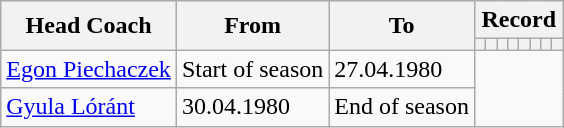<table class="wikitable" style="text-align: ">
<tr>
<th rowspan=2>Head Coach</th>
<th rowspan=2>From</th>
<th rowspan=2>To</th>
<th colspan=8>Record</th>
</tr>
<tr>
<th></th>
<th></th>
<th></th>
<th></th>
<th></th>
<th></th>
<th></th>
<th></th>
</tr>
<tr>
<td> <a href='#'>Egon Piechaczek</a></td>
<td>Start of season</td>
<td>27.04.1980<br></td>
</tr>
<tr>
<td> <a href='#'>Gyula Lóránt</a></td>
<td>30.04.1980</td>
<td>End of season<br></td>
</tr>
</table>
